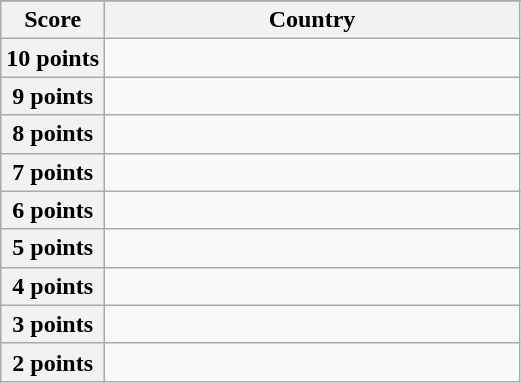<table class="wikitable">
<tr>
</tr>
<tr>
<th scope="col" width="20%">Score</th>
<th scope="col">Country</th>
</tr>
<tr>
<th scope="row">10 points</th>
<td></td>
</tr>
<tr>
<th scope="row">9 points</th>
<td></td>
</tr>
<tr>
<th scope="row">8 points</th>
<td></td>
</tr>
<tr>
<th scope="row">7 points</th>
<td></td>
</tr>
<tr>
<th scope="row">6 points</th>
<td></td>
</tr>
<tr>
<th scope="row">5 points</th>
<td></td>
</tr>
<tr>
<th scope="row">4 points</th>
<td></td>
</tr>
<tr>
<th scope="row">3 points</th>
<td></td>
</tr>
<tr>
<th scope="row">2 points</th>
<td></td>
</tr>
</table>
